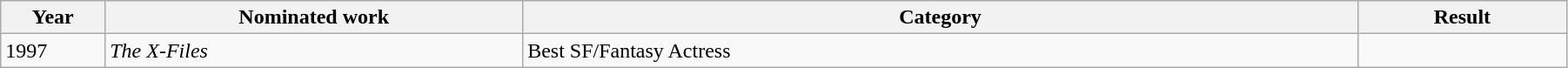<table style="width:95%;" class="wikitable sortable">
<tr>
<th style="width:5%;">Year</th>
<th style="width:20%;">Nominated work</th>
<th style="width:40%;">Category</th>
<th style="width:10%;">Result</th>
</tr>
<tr>
<td>1997</td>
<td><em>The X-Files</em></td>
<td>Best SF/Fantasy Actress</td>
<td></td>
</tr>
</table>
